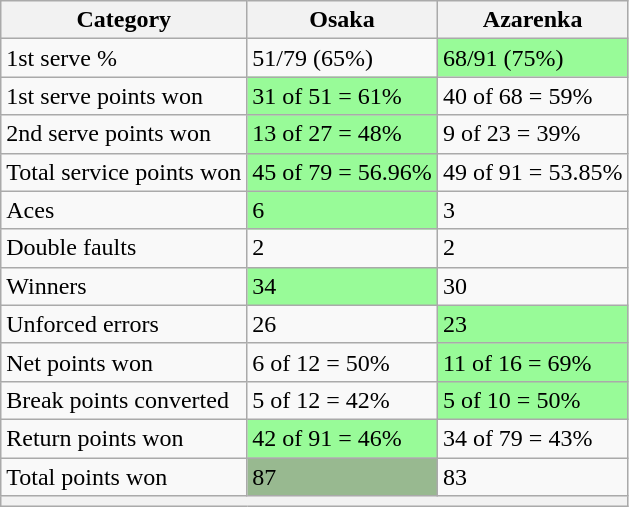<table class="wikitable">
<tr>
<th>Category</th>
<th> Osaka</th>
<th> Azarenka</th>
</tr>
<tr>
<td>1st serve %</td>
<td>51/79 (65%)</td>
<td bgcolor=98FB98>68/91 (75%)</td>
</tr>
<tr>
<td>1st serve points won</td>
<td bgcolor=98FB98>31 of 51 = 61%</td>
<td>40 of 68 = 59%</td>
</tr>
<tr>
<td>2nd serve points won</td>
<td bgcolor=98FB98>13 of 27 = 48%</td>
<td>9 of 23 = 39%</td>
</tr>
<tr>
<td>Total service points won</td>
<td bgcolor=98FB98>45 of 79 = 56.96%</td>
<td>49 of 91 = 53.85%</td>
</tr>
<tr>
<td>Aces</td>
<td bgcolor=98FB98>6</td>
<td>3</td>
</tr>
<tr>
<td>Double faults</td>
<td>2</td>
<td>2</td>
</tr>
<tr>
<td>Winners</td>
<td bgcolor=98FB98>34</td>
<td>30</td>
</tr>
<tr>
<td>Unforced errors</td>
<td>26</td>
<td bgcolor=98FB98>23</td>
</tr>
<tr>
<td>Net points won</td>
<td>6 of 12 = 50%</td>
<td bgcolor=98FB98>11 of 16 = 69%</td>
</tr>
<tr>
<td>Break points converted</td>
<td>5 of 12 = 42%</td>
<td bgcolor=98FB98>5 of 10 = 50%</td>
</tr>
<tr>
<td>Return points won</td>
<td bgcolor=98FB98>42 of 91 = 46%</td>
<td>34 of 79 = 43%</td>
</tr>
<tr>
<td>Total points won</td>
<td bgcolor=98FB989>87</td>
<td>83</td>
</tr>
<tr>
<th colspan=3></th>
</tr>
</table>
